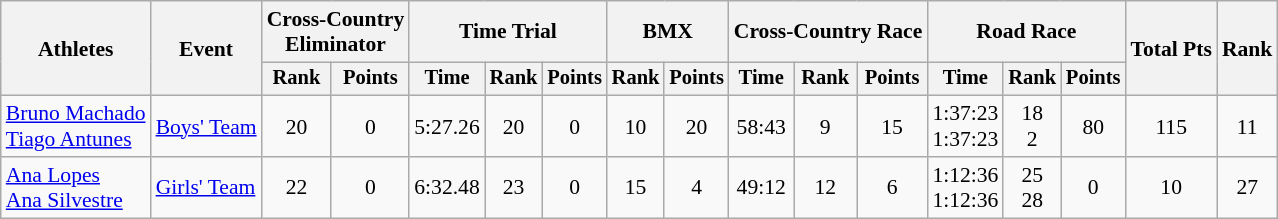<table class="wikitable" style="font-size:90%;">
<tr>
<th rowspan=2>Athletes</th>
<th rowspan=2>Event</th>
<th colspan=2>Cross-Country<br>Eliminator</th>
<th colspan=3>Time Trial</th>
<th colspan=2>BMX</th>
<th colspan=3>Cross-Country Race</th>
<th colspan=3>Road Race</th>
<th rowspan=2>Total Pts</th>
<th rowspan=2>Rank</th>
</tr>
<tr style="font-size:95%">
<th>Rank</th>
<th>Points</th>
<th>Time</th>
<th>Rank</th>
<th>Points</th>
<th>Rank</th>
<th>Points</th>
<th>Time</th>
<th>Rank</th>
<th>Points</th>
<th>Time</th>
<th>Rank</th>
<th>Points</th>
</tr>
<tr align=center>
<td align=left><a href='#'>Bruno Machado</a><br><a href='#'>Tiago Antunes</a></td>
<td align=left><a href='#'>Boys' Team</a></td>
<td>20</td>
<td>0</td>
<td>5:27.26</td>
<td>20</td>
<td>0</td>
<td>10</td>
<td>20</td>
<td>58:43</td>
<td>9</td>
<td>15</td>
<td>1:37:23<br>1:37:23</td>
<td>18<br>2</td>
<td>80</td>
<td>115</td>
<td>11</td>
</tr>
<tr align=center>
<td align=left><a href='#'>Ana Lopes</a><br><a href='#'>Ana Silvestre</a></td>
<td align=left><a href='#'>Girls' Team</a></td>
<td>22</td>
<td>0</td>
<td>6:32.48</td>
<td>23</td>
<td>0</td>
<td>15</td>
<td>4</td>
<td>49:12</td>
<td>12</td>
<td>6</td>
<td>1:12:36<br>1:12:36</td>
<td>25<br>28</td>
<td>0</td>
<td>10</td>
<td>27</td>
</tr>
</table>
